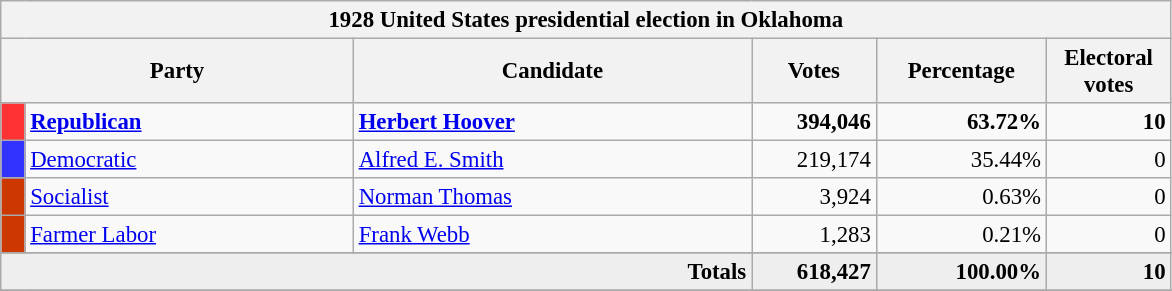<table class="wikitable" style="font-size: 95%;">
<tr>
<th colspan="6">1928 United States presidential election in Oklahoma</th>
</tr>
<tr>
<th colspan="2" style="width: 15em">Party</th>
<th style="width: 17em">Candidate</th>
<th style="width: 5em">Votes</th>
<th style="width: 7em">Percentage</th>
<th style="width: 5em">Electoral votes</th>
</tr>
<tr>
<th style="background-color:#FF3333; width: 3px"></th>
<td style="width: 130px"><strong><a href='#'>Republican</a></strong></td>
<td><strong><a href='#'>Herbert Hoover</a></strong></td>
<td align="right"><strong>394,046</strong></td>
<td align="right"><strong>63.72%</strong></td>
<td align="right"><strong>10</strong></td>
</tr>
<tr>
<th style="background-color:#3333FF; width: 3px"></th>
<td style="width: 130px"><a href='#'>Democratic</a></td>
<td><a href='#'>Alfred E. Smith</a></td>
<td align="right">219,174</td>
<td align="right">35.44%</td>
<td align="right">0</td>
</tr>
<tr>
<th style="background-color:#CD3700; width: 3px"></th>
<td style="width: 130px"><a href='#'>Socialist</a></td>
<td><a href='#'>Norman Thomas</a></td>
<td align="right">3,924</td>
<td align="right">0.63%</td>
<td align="right">0</td>
</tr>
<tr>
<th style="background-color:#CD3700; width: 3px"></th>
<td style="width: 130px"><a href='#'>Farmer Labor</a></td>
<td><a href='#'>Frank Webb</a></td>
<td align="right">1,283</td>
<td align="right">0.21%</td>
<td align="right">0</td>
</tr>
<tr>
</tr>
<tr bgcolor="#EEEEEE">
<td colspan="3" align="right"><strong>Totals</strong></td>
<td align="right"><strong>618,427</strong></td>
<td align="right"><strong>100.00%</strong></td>
<td align="right"><strong>10</strong></td>
</tr>
<tr bgcolor="#EEEEEE">
</tr>
</table>
